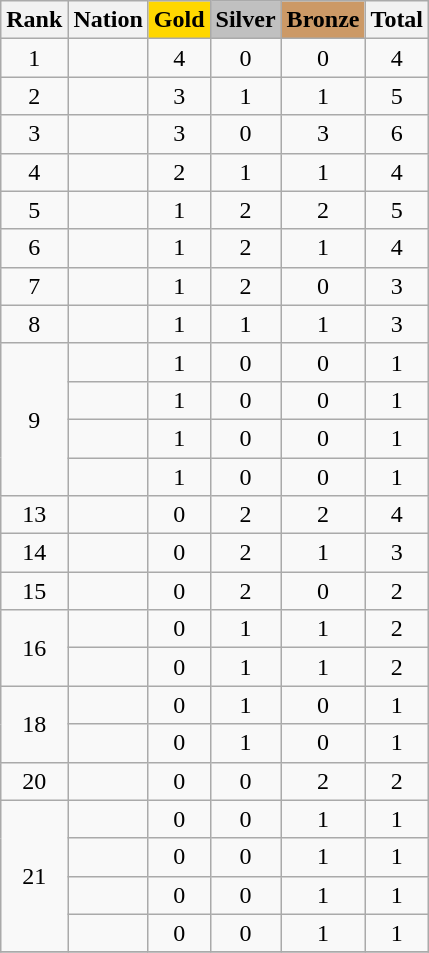<table class="wikitable sortable" style="text-align:center">
<tr>
<th>Rank</th>
<th>Nation</th>
<th style="background-color:gold">Gold</th>
<th style="background-color:silver">Silver</th>
<th style="background-color:#cc9966">Bronze</th>
<th>Total</th>
</tr>
<tr>
<td>1</td>
<td align="left"></td>
<td>4</td>
<td>0</td>
<td>0</td>
<td>4</td>
</tr>
<tr>
<td>2</td>
<td align="left"></td>
<td>3</td>
<td>1</td>
<td>1</td>
<td>5</td>
</tr>
<tr>
<td>3</td>
<td align="left"></td>
<td>3</td>
<td>0</td>
<td>3</td>
<td>6</td>
</tr>
<tr>
<td>4</td>
<td align=left></td>
<td>2</td>
<td>1</td>
<td>1</td>
<td>4</td>
</tr>
<tr>
<td>5</td>
<td align=left></td>
<td>1</td>
<td>2</td>
<td>2</td>
<td>5</td>
</tr>
<tr>
<td>6</td>
<td align=left></td>
<td>1</td>
<td>2</td>
<td>1</td>
<td>4</td>
</tr>
<tr>
<td>7</td>
<td align=left></td>
<td>1</td>
<td>2</td>
<td>0</td>
<td>3</td>
</tr>
<tr>
<td>8</td>
<td align=left></td>
<td>1</td>
<td>1</td>
<td>1</td>
<td>3</td>
</tr>
<tr>
<td rowspan=4>9</td>
<td align=left></td>
<td>1</td>
<td>0</td>
<td>0</td>
<td>1</td>
</tr>
<tr>
<td align=left></td>
<td>1</td>
<td>0</td>
<td>0</td>
<td>1</td>
</tr>
<tr>
<td align=left></td>
<td>1</td>
<td>0</td>
<td>0</td>
<td>1</td>
</tr>
<tr>
<td align=left></td>
<td>1</td>
<td>0</td>
<td>0</td>
<td>1</td>
</tr>
<tr>
<td>13</td>
<td align=left></td>
<td>0</td>
<td>2</td>
<td>2</td>
<td>4</td>
</tr>
<tr>
<td>14</td>
<td align=left></td>
<td>0</td>
<td>2</td>
<td>1</td>
<td>3</td>
</tr>
<tr>
<td>15</td>
<td align=left></td>
<td>0</td>
<td>2</td>
<td>0</td>
<td>2</td>
</tr>
<tr>
<td rowspan=2>16</td>
<td align=left></td>
<td>0</td>
<td>1</td>
<td>1</td>
<td>2</td>
</tr>
<tr>
<td align=left></td>
<td>0</td>
<td>1</td>
<td>1</td>
<td>2</td>
</tr>
<tr>
<td rowspan=2>18</td>
<td align=left></td>
<td>0</td>
<td>1</td>
<td>0</td>
<td>1</td>
</tr>
<tr>
<td align=left></td>
<td>0</td>
<td>1</td>
<td>0</td>
<td>1</td>
</tr>
<tr>
<td>20</td>
<td align=left></td>
<td>0</td>
<td>0</td>
<td>2</td>
<td>2</td>
</tr>
<tr>
<td rowspan=4>21</td>
<td align=left></td>
<td>0</td>
<td>0</td>
<td>1</td>
<td>1</td>
</tr>
<tr>
<td align=left></td>
<td>0</td>
<td>0</td>
<td>1</td>
<td>1</td>
</tr>
<tr>
<td align=left></td>
<td>0</td>
<td>0</td>
<td>1</td>
<td>1</td>
</tr>
<tr>
<td align=left></td>
<td>0</td>
<td>0</td>
<td>1</td>
<td>1</td>
</tr>
<tr>
</tr>
</table>
